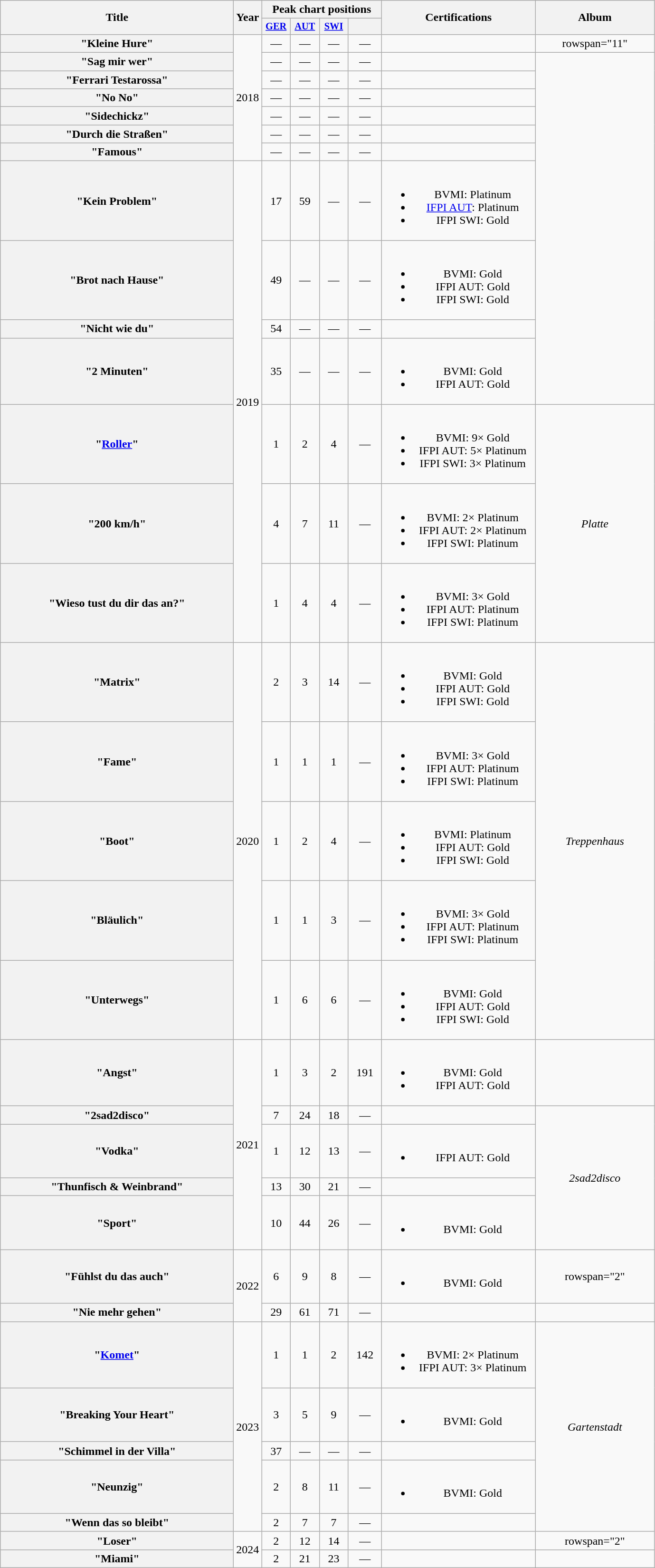<table class="wikitable plainrowheaders" style="text-align:center;">
<tr>
<th scope="col" rowspan="2" style="width:20em;">Title</th>
<th scope="col" rowspan="2" style="width:1em;">Year</th>
<th scope="col" colspan="4">Peak chart positions</th>
<th scope="col" rowspan="2" style="width:13em;">Certifications</th>
<th scope="col" rowspan="2" style="width:10em;">Album</th>
</tr>
<tr>
<th style="width:2.5em; font-size:85%"><a href='#'>GER</a><br></th>
<th style="width:2.5em; font-size:85%"><a href='#'>AUT</a><br></th>
<th style="width:2.5em; font-size:85%"><a href='#'>SWI</a><br></th>
<th style="width:3em; font-size:85%;"><a href='#'></a><br></th>
</tr>
<tr>
<th scope="row">"Kleine Hure"</th>
<td rowspan="7">2018</td>
<td>—</td>
<td>—</td>
<td>—</td>
<td>—</td>
<td></td>
<td>rowspan="11" </td>
</tr>
<tr>
<th scope="row">"Sag mir wer"</th>
<td>—</td>
<td>—</td>
<td>—</td>
<td>—</td>
<td></td>
</tr>
<tr>
<th scope="row">"Ferrari Testarossa"</th>
<td>—</td>
<td>—</td>
<td>—</td>
<td>—</td>
<td></td>
</tr>
<tr>
<th scope="row">"No No"</th>
<td>—</td>
<td>—</td>
<td>—</td>
<td>—</td>
<td></td>
</tr>
<tr>
<th scope="row">"Sidechickz"</th>
<td>—</td>
<td>—</td>
<td>—</td>
<td>—</td>
<td></td>
</tr>
<tr>
<th scope="row">"Durch die Straßen"</th>
<td>—</td>
<td>—</td>
<td>—</td>
<td>—</td>
<td></td>
</tr>
<tr>
<th scope="row">"Famous"</th>
<td>—</td>
<td>—</td>
<td>—</td>
<td>—</td>
<td></td>
</tr>
<tr>
<th scope="row">"Kein Problem"</th>
<td rowspan="7">2019</td>
<td>17</td>
<td>59</td>
<td>—</td>
<td>—</td>
<td><br><ul><li>BVMI: Platinum</li><li><a href='#'>IFPI AUT</a>: Platinum</li><li>IFPI SWI: Gold</li></ul></td>
</tr>
<tr>
<th scope="row">"Brot nach Hause"</th>
<td>49</td>
<td>—</td>
<td>—</td>
<td>—</td>
<td><br><ul><li>BVMI: Gold</li><li>IFPI AUT: Gold</li><li>IFPI SWI: Gold</li></ul></td>
</tr>
<tr>
<th scope="row">"Nicht wie du"</th>
<td>54</td>
<td>—</td>
<td>—</td>
<td>—</td>
<td></td>
</tr>
<tr>
<th scope="row">"2 Minuten"</th>
<td>35</td>
<td>—</td>
<td>—</td>
<td>—</td>
<td><br><ul><li>BVMI: Gold</li><li>IFPI AUT: Gold</li></ul></td>
</tr>
<tr>
<th scope="row">"<a href='#'>Roller</a>"</th>
<td>1</td>
<td>2</td>
<td>4</td>
<td>—</td>
<td><br><ul><li>BVMI: 9× Gold</li><li>IFPI AUT: 5× Platinum</li><li>IFPI SWI: 3× Platinum</li></ul></td>
<td rowspan="3"><em>Platte</em></td>
</tr>
<tr>
<th scope="row">"200 km/h"</th>
<td>4</td>
<td>7</td>
<td>11</td>
<td>—</td>
<td><br><ul><li>BVMI: 2× Platinum</li><li>IFPI AUT: 2× Platinum</li><li>IFPI SWI: Platinum</li></ul></td>
</tr>
<tr>
<th scope="row">"Wieso tust du dir das an?"</th>
<td>1</td>
<td>4</td>
<td>4</td>
<td>—</td>
<td><br><ul><li>BVMI: 3× Gold</li><li>IFPI AUT: Platinum</li><li>IFPI SWI: Platinum</li></ul></td>
</tr>
<tr>
<th scope="row">"Matrix"</th>
<td rowspan="5">2020</td>
<td>2</td>
<td>3</td>
<td>14</td>
<td>—</td>
<td><br><ul><li>BVMI: Gold</li><li>IFPI AUT: Gold</li><li>IFPI SWI: Gold</li></ul></td>
<td rowspan="5"><em>Treppenhaus</em></td>
</tr>
<tr>
<th scope="row">"Fame"</th>
<td>1</td>
<td>1</td>
<td>1</td>
<td>—</td>
<td><br><ul><li>BVMI: 3× Gold</li><li>IFPI AUT: Platinum</li><li>IFPI SWI: Platinum</li></ul></td>
</tr>
<tr>
<th scope="row">"Boot"</th>
<td>1</td>
<td>2</td>
<td>4</td>
<td>—</td>
<td><br><ul><li>BVMI: Platinum</li><li>IFPI AUT: Gold</li><li>IFPI SWI: Gold</li></ul></td>
</tr>
<tr>
<th scope="row">"Bläulich"</th>
<td>1</td>
<td>1</td>
<td>3</td>
<td>—</td>
<td><br><ul><li>BVMI: 3× Gold</li><li>IFPI AUT: Platinum</li><li>IFPI SWI: Platinum</li></ul></td>
</tr>
<tr>
<th scope="row">"Unterwegs"</th>
<td>1</td>
<td>6</td>
<td>6</td>
<td>—</td>
<td><br><ul><li>BVMI: Gold</li><li>IFPI AUT: Gold</li><li>IFPI SWI: Gold</li></ul></td>
</tr>
<tr>
<th scope="row">"Angst"</th>
<td rowspan="5">2021</td>
<td>1</td>
<td>3</td>
<td>2</td>
<td>191</td>
<td><br><ul><li>BVMI: Gold</li><li>IFPI AUT: Gold</li></ul></td>
<td></td>
</tr>
<tr>
<th scope="row">"2sad2disco"</th>
<td>7</td>
<td>24</td>
<td>18</td>
<td>—</td>
<td></td>
<td rowspan="4"><em>2sad2disco</em></td>
</tr>
<tr>
<th scope="row">"Vodka"</th>
<td>1</td>
<td>12</td>
<td>13</td>
<td>—</td>
<td><br><ul><li>IFPI AUT: Gold</li></ul></td>
</tr>
<tr>
<th scope="row">"Thunfisch & Weinbrand"</th>
<td>13</td>
<td>30</td>
<td>21</td>
<td>—</td>
<td></td>
</tr>
<tr>
<th scope="row">"Sport"</th>
<td>10</td>
<td>44</td>
<td>26</td>
<td>—</td>
<td><br><ul><li>BVMI: Gold</li></ul></td>
</tr>
<tr>
<th scope="row">"Fühlst du das auch"</th>
<td rowspan="2">2022</td>
<td>6</td>
<td>9</td>
<td>8</td>
<td>—</td>
<td><br><ul><li>BVMI: Gold</li></ul></td>
<td>rowspan="2" </td>
</tr>
<tr>
<th scope="row">"Nie mehr gehen"</th>
<td>29</td>
<td>61</td>
<td>71</td>
<td>—</td>
<td></td>
</tr>
<tr>
<th scope="row">"<a href='#'>Komet</a>"<br></th>
<td rowspan="5">2023</td>
<td>1</td>
<td>1</td>
<td>2</td>
<td>142</td>
<td><br><ul><li>BVMI: 2× Platinum</li><li>IFPI AUT: 3× Platinum</li></ul></td>
<td rowspan="5"><em>Gartenstadt</em></td>
</tr>
<tr>
<th scope="row">"Breaking Your Heart"</th>
<td>3</td>
<td>5</td>
<td>9</td>
<td>—</td>
<td><br><ul><li>BVMI: Gold</li></ul></td>
</tr>
<tr>
<th scope="row">"Schimmel in der Villa"</th>
<td>37</td>
<td>—</td>
<td>—</td>
<td>—</td>
<td></td>
</tr>
<tr>
<th scope="row">"Neunzig"</th>
<td>2</td>
<td>8</td>
<td>11</td>
<td>—</td>
<td><br><ul><li>BVMI: Gold</li></ul></td>
</tr>
<tr>
<th scope="row">"Wenn das so bleibt"</th>
<td>2</td>
<td>7</td>
<td>7</td>
<td>—</td>
<td></td>
</tr>
<tr>
<th scope="row">"Loser"</th>
<td rowspan="2">2024</td>
<td>2</td>
<td>12</td>
<td>14</td>
<td>—</td>
<td></td>
<td>rowspan="2" </td>
</tr>
<tr>
<th scope="row">"Miami"</th>
<td>2</td>
<td>21</td>
<td>23</td>
<td>—</td>
<td></td>
</tr>
</table>
